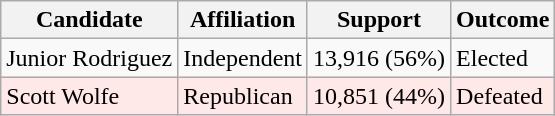<table class="wikitable">
<tr>
<th>Candidate</th>
<th>Affiliation</th>
<th>Support</th>
<th>Outcome</th>
</tr>
<tr>
<td>Junior Rodriguez</td>
<td>Independent</td>
<td>13,916 (56%)</td>
<td>Elected</td>
</tr>
<tr>
<td bgcolor=#FFE8E8>Scott Wolfe</td>
<td bgcolor=#FFE8E8>Republican</td>
<td bgcolor=#FFE8E8>10,851 (44%)</td>
<td bgcolor=#FFE8E8>Defeated</td>
</tr>
</table>
